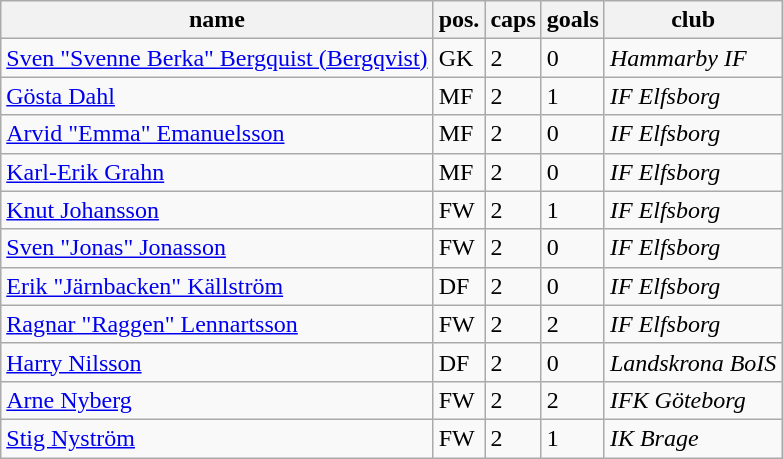<table class="wikitable" border="1">
<tr>
<th>name</th>
<th>pos.</th>
<th>caps</th>
<th>goals</th>
<th>club</th>
</tr>
<tr>
<td><a href='#'>Sven "Svenne Berka" Bergquist (Bergqvist)</a></td>
<td>GK</td>
<td>2</td>
<td>0</td>
<td><em>Hammarby IF</em></td>
</tr>
<tr>
<td><a href='#'>Gösta Dahl</a></td>
<td>MF</td>
<td>2</td>
<td>1</td>
<td><em>IF Elfsborg</em></td>
</tr>
<tr>
<td><a href='#'>Arvid "Emma" Emanuelsson</a></td>
<td>MF</td>
<td>2</td>
<td>0</td>
<td><em>IF Elfsborg</em></td>
</tr>
<tr>
<td><a href='#'>Karl-Erik Grahn</a></td>
<td>MF</td>
<td>2</td>
<td>0</td>
<td><em>IF Elfsborg</em></td>
</tr>
<tr>
<td><a href='#'>Knut Johansson</a></td>
<td>FW</td>
<td>2</td>
<td>1</td>
<td><em>IF Elfsborg</em></td>
</tr>
<tr>
<td><a href='#'>Sven "Jonas" Jonasson</a></td>
<td>FW</td>
<td>2</td>
<td>0</td>
<td><em>IF Elfsborg</em></td>
</tr>
<tr>
<td><a href='#'>Erik "Järnbacken" Källström</a></td>
<td>DF</td>
<td>2</td>
<td>0</td>
<td><em>IF Elfsborg</em></td>
</tr>
<tr>
<td><a href='#'>Ragnar "Raggen" Lennartsson</a></td>
<td>FW</td>
<td>2</td>
<td>2</td>
<td><em>IF Elfsborg</em></td>
</tr>
<tr>
<td><a href='#'>Harry Nilsson</a></td>
<td>DF</td>
<td>2</td>
<td>0</td>
<td><em>Landskrona BoIS</em></td>
</tr>
<tr>
<td><a href='#'>Arne Nyberg</a></td>
<td>FW</td>
<td>2</td>
<td>2</td>
<td><em>IFK Göteborg</em></td>
</tr>
<tr>
<td><a href='#'>Stig Nyström</a></td>
<td>FW</td>
<td>2</td>
<td>1</td>
<td><em>IK Brage</em></td>
</tr>
</table>
